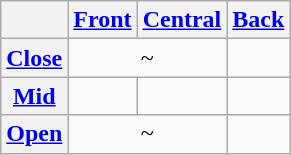<table class="wikitable">
<tr align="center">
<th></th>
<th><a href='#'>Front</a></th>
<th><a href='#'>Central</a></th>
<th><a href='#'>Back</a></th>
</tr>
<tr align="center">
<th><a href='#'>Close</a></th>
<td colspan="2">~</td>
<td></td>
</tr>
<tr align="center">
<th><a href='#'>Mid</a></th>
<td></td>
<td></td>
<td></td>
</tr>
<tr align="center">
<th><a href='#'>Open</a></th>
<td colspan="2">~</td>
<td></td>
</tr>
</table>
